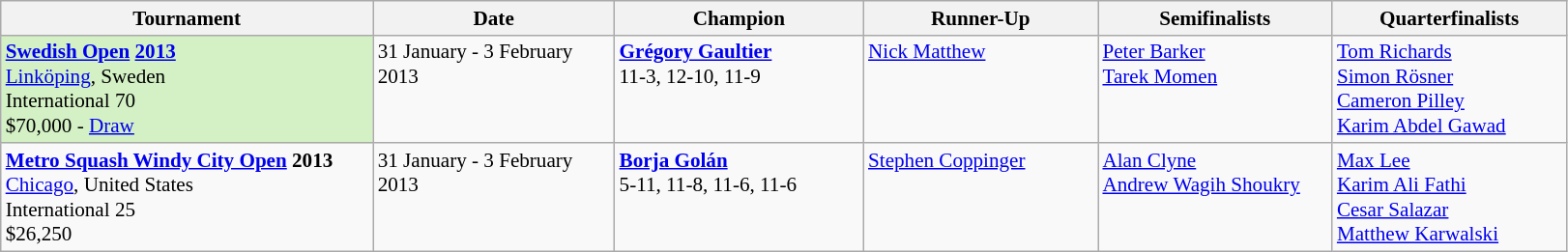<table class="wikitable" style="font-size:88%">
<tr>
<th width=250>Tournament</th>
<th width=160>Date</th>
<th width=165>Champion</th>
<th width=155>Runner-Up</th>
<th width=155>Semifinalists</th>
<th width=155>Quarterfinalists</th>
</tr>
<tr valign=top>
<td style="background:#D4F1C5;"><strong><a href='#'>Swedish Open</a> <a href='#'>2013</a></strong><br> <a href='#'>Linköping</a>, Sweden<br>International 70<br>$70,000 - <a href='#'>Draw</a></td>
<td>31 January - 3 February 2013</td>
<td> <strong><a href='#'>Grégory Gaultier</a></strong><br>11-3, 12-10, 11-9</td>
<td> <a href='#'>Nick Matthew</a></td>
<td> <a href='#'>Peter Barker</a><br>  <a href='#'>Tarek Momen</a></td>
<td> <a href='#'>Tom Richards</a><br> <a href='#'>Simon Rösner</a><br> <a href='#'>Cameron Pilley</a><br> <a href='#'>Karim Abdel Gawad</a></td>
</tr>
<tr valign=top>
<td><strong><a href='#'>Metro Squash Windy City Open</a> 2013</strong><br> <a href='#'>Chicago</a>, United States<br>International 25<br>$26,250</td>
<td>31 January - 3 February 2013</td>
<td> <strong><a href='#'>Borja Golán</a></strong><br>5-11, 11-8, 11-6, 11-6</td>
<td> <a href='#'>Stephen Coppinger</a></td>
<td> <a href='#'>Alan Clyne</a><br> <a href='#'>Andrew Wagih Shoukry</a></td>
<td> <a href='#'>Max Lee</a><br> <a href='#'>Karim Ali Fathi</a><br> <a href='#'>Cesar Salazar</a><br> <a href='#'>Matthew Karwalski</a></td>
</tr>
</table>
